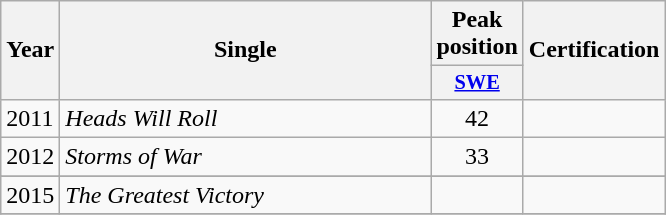<table class="wikitable plainrowheaders" style="text-align:left;" border="1">
<tr>
<th scope="col" rowspan="2">Year</th>
<th scope="col" rowspan="2" style="width:15em;">Single</th>
<th scope="col" colspan="1">Peak position</th>
<th scope="col" rowspan="2">Certification</th>
</tr>
<tr>
<th scope="col" style="width:3em;font-size:85%;"><a href='#'>SWE</a><br></th>
</tr>
<tr>
<td>2011</td>
<td><em>Heads Will Roll</em></td>
<td style="text-align:center;">42</td>
<td></td>
</tr>
<tr>
<td>2012</td>
<td><em>Storms of War</em></td>
<td style="text-align:center;">33</td>
<td></td>
</tr>
<tr>
</tr>
<tr>
<td>2015</td>
<td><em>The Greatest Victory</em></td>
<td style="text-align:center;"></td>
<td></td>
</tr>
<tr>
</tr>
</table>
